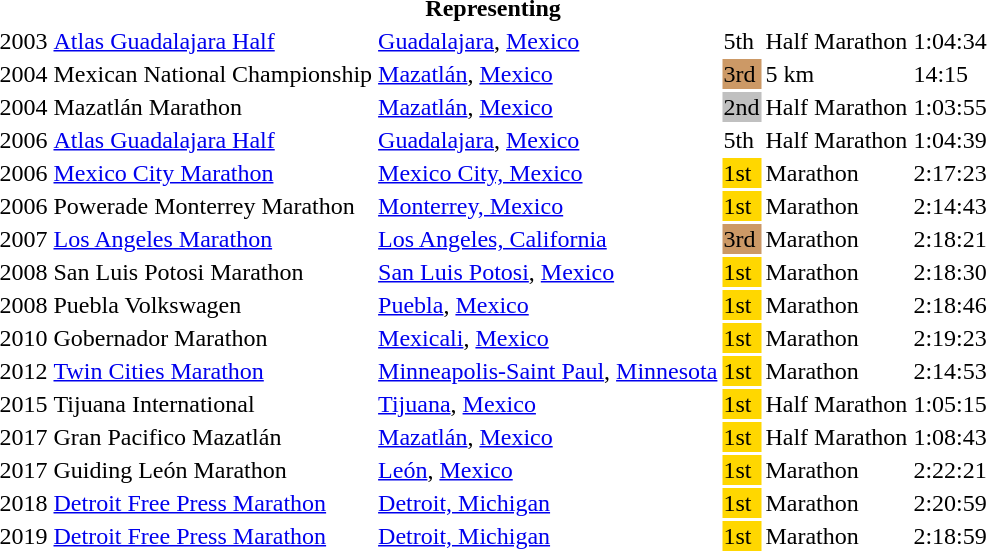<table>
<tr>
<th colspan="6">Representing </th>
</tr>
<tr>
<td>2003</td>
<td><a href='#'>Atlas Guadalajara Half</a></td>
<td><a href='#'>Guadalajara</a>, <a href='#'>Mexico</a></td>
<td>5th</td>
<td>Half Marathon</td>
<td>1:04:34</td>
</tr>
<tr>
<td>2004</td>
<td>Mexican National Championship</td>
<td><a href='#'>Mazatlán</a>, <a href='#'>Mexico</a></td>
<td bgcolor="cc9966">3rd</td>
<td>5 km</td>
<td>14:15</td>
</tr>
<tr>
<td>2004</td>
<td>Mazatlán Marathon</td>
<td><a href='#'>Mazatlán</a>, <a href='#'>Mexico</a></td>
<td bgcolor="silver">2nd</td>
<td>Half Marathon</td>
<td>1:03:55</td>
</tr>
<tr>
<td>2006</td>
<td><a href='#'>Atlas Guadalajara Half</a></td>
<td><a href='#'>Guadalajara</a>, <a href='#'>Mexico</a></td>
<td>5th</td>
<td>Half Marathon</td>
<td>1:04:39</td>
</tr>
<tr>
<td>2006</td>
<td><a href='#'>Mexico City Marathon</a></td>
<td><a href='#'>Mexico City, Mexico</a></td>
<td bgcolor="gold">1st</td>
<td>Marathon</td>
<td>2:17:23</td>
</tr>
<tr>
<td>2006</td>
<td>Powerade Monterrey Marathon</td>
<td><a href='#'>Monterrey, Mexico</a></td>
<td bgcolor="gold">1st</td>
<td>Marathon</td>
<td>2:14:43</td>
</tr>
<tr>
<td>2007</td>
<td><a href='#'>Los Angeles Marathon</a></td>
<td><a href='#'>Los Angeles, California</a></td>
<td bgcolor="cc9966">3rd</td>
<td>Marathon</td>
<td>2:18:21</td>
</tr>
<tr>
<td>2008</td>
<td>San Luis Potosi Marathon</td>
<td><a href='#'>San Luis Potosi</a>, <a href='#'>Mexico</a></td>
<td bgcolor="gold">1st</td>
<td>Marathon</td>
<td>2:18:30</td>
</tr>
<tr>
<td>2008</td>
<td>Puebla Volkswagen</td>
<td><a href='#'>Puebla</a>, <a href='#'>Mexico</a></td>
<td bgcolor="gold">1st</td>
<td>Marathon</td>
<td>2:18:46</td>
</tr>
<tr>
<td>2010</td>
<td>Gobernador Marathon</td>
<td><a href='#'>Mexicali</a>, <a href='#'>Mexico</a></td>
<td bgcolor="gold">1st</td>
<td>Marathon</td>
<td>2:19:23</td>
</tr>
<tr>
<td>2012</td>
<td><a href='#'>Twin Cities Marathon</a></td>
<td><a href='#'>Minneapolis-Saint Paul</a>, <a href='#'>Minnesota</a></td>
<td bgcolor="gold">1st</td>
<td>Marathon</td>
<td>2:14:53</td>
</tr>
<tr>
<td>2015</td>
<td>Tijuana International</td>
<td><a href='#'>Tijuana</a>, <a href='#'>Mexico</a></td>
<td bgcolor="gold">1st</td>
<td>Half Marathon</td>
<td>1:05:15</td>
</tr>
<tr>
<td>2017</td>
<td>Gran Pacifico Mazatlán</td>
<td><a href='#'>Mazatlán</a>, <a href='#'>Mexico</a></td>
<td bgcolor="gold">1st</td>
<td>Half Marathon</td>
<td>1:08:43</td>
</tr>
<tr>
<td>2017</td>
<td>Guiding León Marathon</td>
<td><a href='#'>León</a>, <a href='#'>Mexico</a></td>
<td bgcolor="gold">1st</td>
<td>Marathon</td>
<td>2:22:21</td>
</tr>
<tr>
<td>2018</td>
<td><a href='#'>Detroit Free Press Marathon</a></td>
<td><a href='#'>Detroit, Michigan</a></td>
<td bgcolor="gold">1st</td>
<td>Marathon</td>
<td>2:20:59</td>
</tr>
<tr>
<td>2019</td>
<td><a href='#'>Detroit Free Press Marathon</a></td>
<td><a href='#'>Detroit, Michigan</a></td>
<td bgcolor="gold">1st</td>
<td>Marathon</td>
<td>2:18:59</td>
</tr>
<tr>
</tr>
</table>
